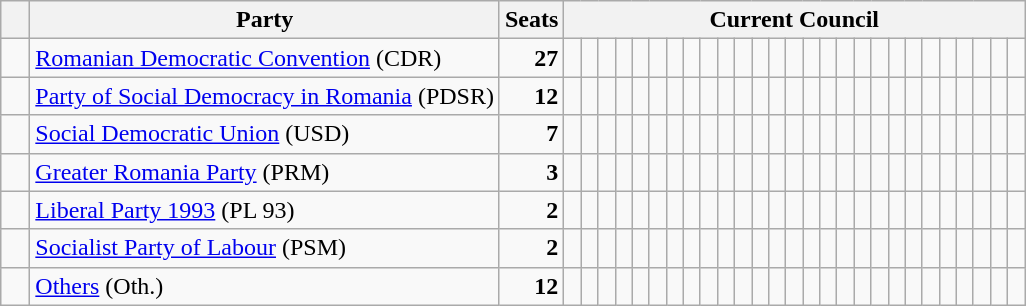<table class="wikitable">
<tr>
<th>   </th>
<th>Party</th>
<th>Seats</th>
<th colspan="28">Current Council</th>
</tr>
<tr>
<td>  </td>
<td><a href='#'>Romanian Democratic Convention</a> (CDR)</td>
<td style="text-align: right"><strong>27</strong></td>
<td>  </td>
<td>  </td>
<td>  </td>
<td>  </td>
<td>  </td>
<td>  </td>
<td>  </td>
<td>  </td>
<td>  </td>
<td>  </td>
<td>  </td>
<td>  </td>
<td>  </td>
<td>  </td>
<td>  </td>
<td>  </td>
<td>  </td>
<td>  </td>
<td>  </td>
<td>  </td>
<td>  </td>
<td>  </td>
<td>  </td>
<td>  </td>
<td>  </td>
<td>  </td>
<td>  </td>
</tr>
<tr>
<td>  </td>
<td><a href='#'>Party of Social Democracy in Romania</a> (PDSR)</td>
<td style="text-align: right"><strong>12</strong></td>
<td>  </td>
<td>  </td>
<td>  </td>
<td>  </td>
<td>  </td>
<td>  </td>
<td>  </td>
<td>  </td>
<td>  </td>
<td>  </td>
<td>  </td>
<td>  </td>
<td> </td>
<td> </td>
<td> </td>
<td> </td>
<td> </td>
<td> </td>
<td> </td>
<td> </td>
<td> </td>
<td> </td>
<td> </td>
<td> </td>
<td> </td>
<td> </td>
<td> </td>
</tr>
<tr>
<td>  </td>
<td><a href='#'>Social Democratic Union</a> (USD)</td>
<td style="text-align: right"><strong>7</strong></td>
<td>  </td>
<td>  </td>
<td>  </td>
<td>  </td>
<td>  </td>
<td>  </td>
<td>  </td>
<td> </td>
<td> </td>
<td> </td>
<td> </td>
<td> </td>
<td> </td>
<td> </td>
<td> </td>
<td> </td>
<td> </td>
<td> </td>
<td> </td>
<td> </td>
<td> </td>
<td> </td>
<td> </td>
<td> </td>
<td> </td>
<td> </td>
<td> </td>
</tr>
<tr>
<td>  </td>
<td><a href='#'>Greater Romania Party</a> (PRM)</td>
<td style="text-align: right"><strong>3</strong></td>
<td>  </td>
<td>  </td>
<td>  </td>
<td> </td>
<td> </td>
<td> </td>
<td> </td>
<td> </td>
<td> </td>
<td> </td>
<td> </td>
<td> </td>
<td> </td>
<td> </td>
<td> </td>
<td> </td>
<td> </td>
<td> </td>
<td> </td>
<td> </td>
<td> </td>
<td> </td>
<td> </td>
<td> </td>
<td> </td>
<td> </td>
<td> </td>
</tr>
<tr>
<td>  </td>
<td><a href='#'>Liberal Party 1993</a> (PL 93)</td>
<td style="text-align: right"><strong>2</strong></td>
<td>  </td>
<td>  </td>
<td> </td>
<td> </td>
<td> </td>
<td> </td>
<td> </td>
<td> </td>
<td> </td>
<td> </td>
<td> </td>
<td> </td>
<td> </td>
<td> </td>
<td> </td>
<td> </td>
<td> </td>
<td> </td>
<td> </td>
<td> </td>
<td> </td>
<td> </td>
<td> </td>
<td> </td>
<td> </td>
<td> </td>
<td> </td>
</tr>
<tr>
<td>  </td>
<td><a href='#'>Socialist Party of Labour</a> (PSM)</td>
<td style="text-align: right"><strong>2</strong></td>
<td>  </td>
<td>  </td>
<td> </td>
<td> </td>
<td> </td>
<td> </td>
<td> </td>
<td> </td>
<td> </td>
<td> </td>
<td> </td>
<td> </td>
<td> </td>
<td> </td>
<td> </td>
<td> </td>
<td> </td>
<td> </td>
<td> </td>
<td> </td>
<td> </td>
<td> </td>
<td> </td>
<td> </td>
<td> </td>
<td> </td>
<td> </td>
</tr>
<tr>
<td>  </td>
<td><a href='#'>Others</a> (Oth.)</td>
<td style="text-align: right"><strong>12</strong></td>
<td>  </td>
<td>  </td>
<td>  </td>
<td>  </td>
<td>  </td>
<td>  </td>
<td>  </td>
<td>  </td>
<td>  </td>
<td>  </td>
<td>  </td>
<td>  </td>
<td> </td>
<td> </td>
<td> </td>
<td> </td>
<td> </td>
<td> </td>
<td> </td>
<td> </td>
<td> </td>
<td> </td>
<td> </td>
<td> </td>
<td> </td>
<td> </td>
<td> </td>
</tr>
</table>
